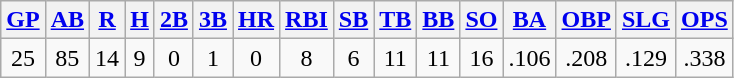<table class="wikitable">
<tr>
<th><a href='#'>GP</a></th>
<th><a href='#'>AB</a></th>
<th><a href='#'>R</a></th>
<th><a href='#'>H</a></th>
<th><a href='#'>2B</a></th>
<th><a href='#'>3B</a></th>
<th><a href='#'>HR</a></th>
<th><a href='#'>RBI</a></th>
<th><a href='#'>SB</a></th>
<th><a href='#'>TB</a></th>
<th><a href='#'>BB</a></th>
<th><a href='#'>SO</a></th>
<th><a href='#'>BA</a></th>
<th><a href='#'>OBP</a></th>
<th><a href='#'>SLG</a></th>
<th><a href='#'>OPS</a></th>
</tr>
<tr align=center>
<td>25</td>
<td>85</td>
<td>14</td>
<td>9</td>
<td>0</td>
<td>1</td>
<td>0</td>
<td>8</td>
<td>6</td>
<td>11</td>
<td>11</td>
<td>16</td>
<td>.106</td>
<td>.208</td>
<td>.129</td>
<td>.338</td>
</tr>
</table>
